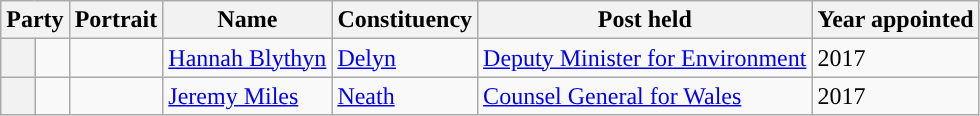<table class="wikitable sortable">
<tr>
<th colspan="2">Party</th>
<th class="unsortable">Portrait</th>
<th class="unsortable">Name</th>
<th class="unsortable">Constituency</th>
<th class="unsortable">Post held</th>
<th class="unsortable">Year appointed</th>
</tr>
<tr>
<th style="background-color: "></th>
<td></td>
<td></td>
<td><a href='#'>Hannah Blythyn</a></td>
<td><a href='#'>Delyn</a></td>
<td><a href='#'>Deputy Minister for Environment</a></td>
<td>2017</td>
</tr>
<tr>
<th style="background-color: "></th>
<td></td>
<td></td>
<td><a href='#'>Jeremy Miles</a></td>
<td><a href='#'>Neath</a></td>
<td><a href='#'>Counsel General for Wales</a></td>
<td>2017</td>
</tr>
</table>
